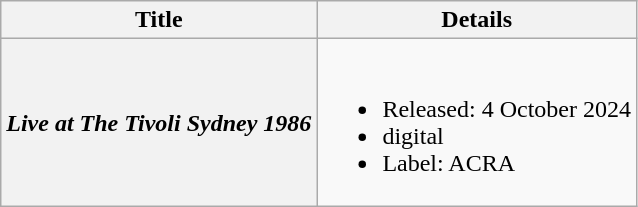<table class="wikitable plainrowheaders">
<tr>
<th rowspan="1">Title</th>
<th rowspan="1">Details</th>
</tr>
<tr>
<th scope="row"><em>Live at The Tivoli Sydney 1986 </em></th>
<td><br><ul><li>Released: 4 October 2024</li><li>digital</li><li>Label: ACRA</li></ul></td>
</tr>
</table>
